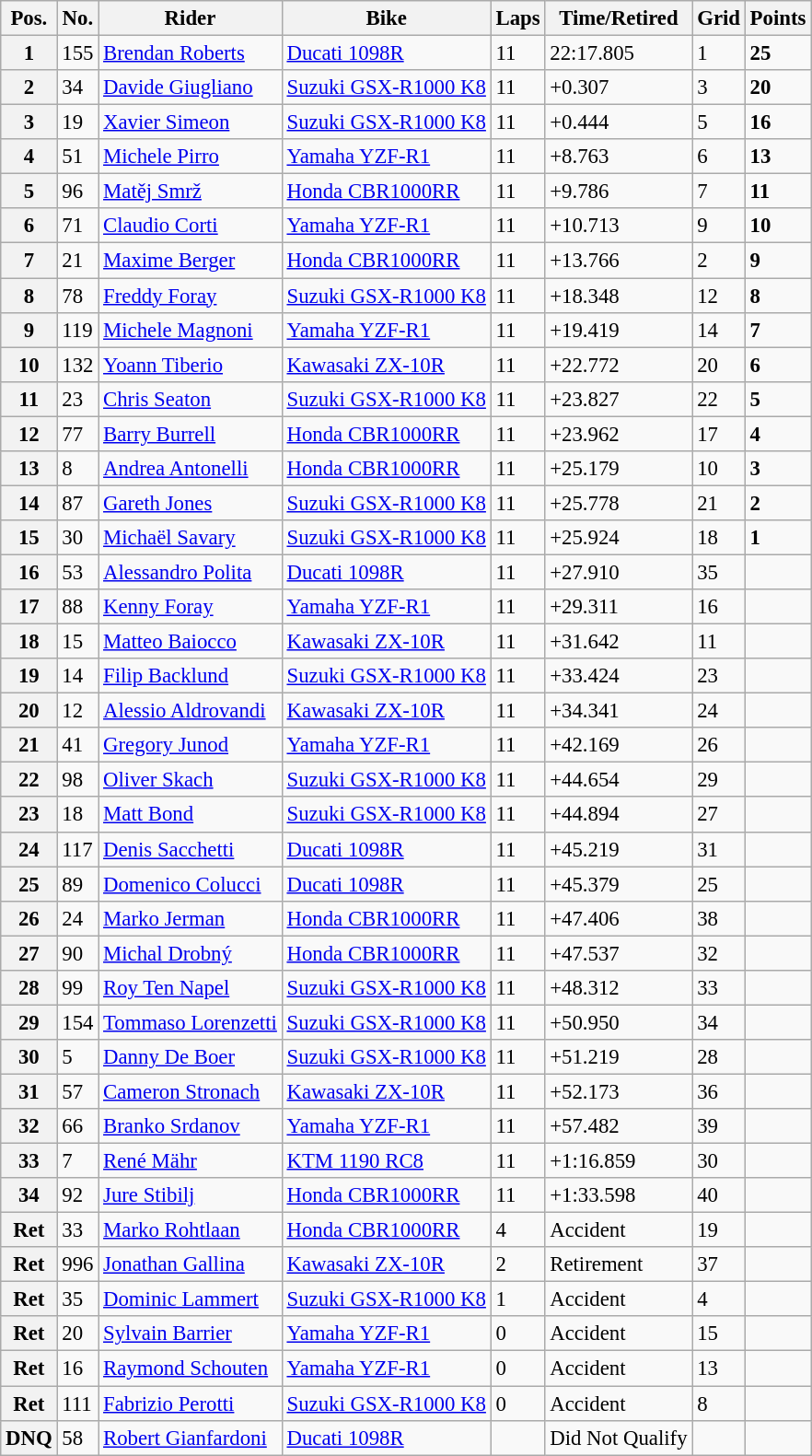<table class="wikitable" style="font-size: 95%;">
<tr>
<th>Pos.</th>
<th>No.</th>
<th>Rider</th>
<th>Bike</th>
<th>Laps</th>
<th>Time/Retired</th>
<th>Grid</th>
<th>Points</th>
</tr>
<tr>
<th>1</th>
<td>155</td>
<td> <a href='#'>Brendan Roberts</a></td>
<td><a href='#'>Ducati 1098R</a></td>
<td>11</td>
<td>22:17.805</td>
<td>1</td>
<td><strong>25</strong></td>
</tr>
<tr>
<th>2</th>
<td>34</td>
<td> <a href='#'>Davide Giugliano</a></td>
<td><a href='#'>Suzuki GSX-R1000 K8</a></td>
<td>11</td>
<td>+0.307</td>
<td>3</td>
<td><strong>20</strong></td>
</tr>
<tr>
<th>3</th>
<td>19</td>
<td> <a href='#'>Xavier Simeon</a></td>
<td><a href='#'>Suzuki GSX-R1000 K8</a></td>
<td>11</td>
<td>+0.444</td>
<td>5</td>
<td><strong>16</strong></td>
</tr>
<tr>
<th>4</th>
<td>51</td>
<td> <a href='#'>Michele Pirro</a></td>
<td><a href='#'>Yamaha YZF-R1</a></td>
<td>11</td>
<td>+8.763</td>
<td>6</td>
<td><strong>13</strong></td>
</tr>
<tr>
<th>5</th>
<td>96</td>
<td> <a href='#'>Matěj Smrž</a></td>
<td><a href='#'>Honda CBR1000RR</a></td>
<td>11</td>
<td>+9.786</td>
<td>7</td>
<td><strong>11</strong></td>
</tr>
<tr>
<th>6</th>
<td>71</td>
<td> <a href='#'>Claudio Corti</a></td>
<td><a href='#'>Yamaha YZF-R1</a></td>
<td>11</td>
<td>+10.713</td>
<td>9</td>
<td><strong>10</strong></td>
</tr>
<tr>
<th>7</th>
<td>21</td>
<td> <a href='#'>Maxime Berger</a></td>
<td><a href='#'>Honda CBR1000RR</a></td>
<td>11</td>
<td>+13.766</td>
<td>2</td>
<td><strong>9</strong></td>
</tr>
<tr>
<th>8</th>
<td>78</td>
<td> <a href='#'>Freddy Foray</a></td>
<td><a href='#'>Suzuki GSX-R1000 K8</a></td>
<td>11</td>
<td>+18.348</td>
<td>12</td>
<td><strong>8</strong></td>
</tr>
<tr>
<th>9</th>
<td>119</td>
<td> <a href='#'>Michele Magnoni</a></td>
<td><a href='#'>Yamaha YZF-R1</a></td>
<td>11</td>
<td>+19.419</td>
<td>14</td>
<td><strong>7</strong></td>
</tr>
<tr>
<th>10</th>
<td>132</td>
<td> <a href='#'>Yoann Tiberio</a></td>
<td><a href='#'>Kawasaki ZX-10R</a></td>
<td>11</td>
<td>+22.772</td>
<td>20</td>
<td><strong>6</strong></td>
</tr>
<tr>
<th>11</th>
<td>23</td>
<td> <a href='#'>Chris Seaton</a></td>
<td><a href='#'>Suzuki GSX-R1000 K8</a></td>
<td>11</td>
<td>+23.827</td>
<td>22</td>
<td><strong>5</strong></td>
</tr>
<tr>
<th>12</th>
<td>77</td>
<td> <a href='#'>Barry Burrell</a></td>
<td><a href='#'>Honda CBR1000RR</a></td>
<td>11</td>
<td>+23.962</td>
<td>17</td>
<td><strong>4</strong></td>
</tr>
<tr>
<th>13</th>
<td>8</td>
<td> <a href='#'>Andrea Antonelli</a></td>
<td><a href='#'>Honda CBR1000RR</a></td>
<td>11</td>
<td>+25.179</td>
<td>10</td>
<td><strong>3</strong></td>
</tr>
<tr>
<th>14</th>
<td>87</td>
<td> <a href='#'>Gareth Jones</a></td>
<td><a href='#'>Suzuki GSX-R1000 K8</a></td>
<td>11</td>
<td>+25.778</td>
<td>21</td>
<td><strong>2</strong></td>
</tr>
<tr>
<th>15</th>
<td>30</td>
<td> <a href='#'>Michaël Savary</a></td>
<td><a href='#'>Suzuki GSX-R1000 K8</a></td>
<td>11</td>
<td>+25.924</td>
<td>18</td>
<td><strong>1</strong></td>
</tr>
<tr>
<th>16</th>
<td>53</td>
<td> <a href='#'>Alessandro Polita</a></td>
<td><a href='#'>Ducati 1098R</a></td>
<td>11</td>
<td>+27.910</td>
<td>35</td>
<td></td>
</tr>
<tr>
<th>17</th>
<td>88</td>
<td> <a href='#'>Kenny Foray</a></td>
<td><a href='#'>Yamaha YZF-R1</a></td>
<td>11</td>
<td>+29.311</td>
<td>16</td>
<td></td>
</tr>
<tr>
<th>18</th>
<td>15</td>
<td> <a href='#'>Matteo Baiocco</a></td>
<td><a href='#'>Kawasaki ZX-10R</a></td>
<td>11</td>
<td>+31.642</td>
<td>11</td>
<td></td>
</tr>
<tr>
<th>19</th>
<td>14</td>
<td> <a href='#'>Filip Backlund</a></td>
<td><a href='#'>Suzuki GSX-R1000 K8</a></td>
<td>11</td>
<td>+33.424</td>
<td>23</td>
<td></td>
</tr>
<tr>
<th>20</th>
<td>12</td>
<td> <a href='#'>Alessio Aldrovandi</a></td>
<td><a href='#'>Kawasaki ZX-10R</a></td>
<td>11</td>
<td>+34.341</td>
<td>24</td>
<td></td>
</tr>
<tr>
<th>21</th>
<td>41</td>
<td> <a href='#'>Gregory Junod</a></td>
<td><a href='#'>Yamaha YZF-R1</a></td>
<td>11</td>
<td>+42.169</td>
<td>26</td>
<td></td>
</tr>
<tr>
<th>22</th>
<td>98</td>
<td> <a href='#'>Oliver Skach</a></td>
<td><a href='#'>Suzuki GSX-R1000 K8</a></td>
<td>11</td>
<td>+44.654</td>
<td>29</td>
<td></td>
</tr>
<tr>
<th>23</th>
<td>18</td>
<td> <a href='#'>Matt Bond</a></td>
<td><a href='#'>Suzuki GSX-R1000 K8</a></td>
<td>11</td>
<td>+44.894</td>
<td>27</td>
<td></td>
</tr>
<tr>
<th>24</th>
<td>117</td>
<td> <a href='#'>Denis Sacchetti</a></td>
<td><a href='#'>Ducati 1098R</a></td>
<td>11</td>
<td>+45.219</td>
<td>31</td>
<td></td>
</tr>
<tr>
<th>25</th>
<td>89</td>
<td> <a href='#'>Domenico Colucci</a></td>
<td><a href='#'>Ducati 1098R</a></td>
<td>11</td>
<td>+45.379</td>
<td>25</td>
<td></td>
</tr>
<tr>
<th>26</th>
<td>24</td>
<td> <a href='#'>Marko Jerman</a></td>
<td><a href='#'>Honda CBR1000RR</a></td>
<td>11</td>
<td>+47.406</td>
<td>38</td>
<td></td>
</tr>
<tr>
<th>27</th>
<td>90</td>
<td> <a href='#'>Michal Drobný</a></td>
<td><a href='#'>Honda CBR1000RR</a></td>
<td>11</td>
<td>+47.537</td>
<td>32</td>
<td></td>
</tr>
<tr>
<th>28</th>
<td>99</td>
<td> <a href='#'>Roy Ten Napel</a></td>
<td><a href='#'>Suzuki GSX-R1000 K8</a></td>
<td>11</td>
<td>+48.312</td>
<td>33</td>
<td></td>
</tr>
<tr>
<th>29</th>
<td>154</td>
<td> <a href='#'>Tommaso Lorenzetti</a></td>
<td><a href='#'>Suzuki GSX-R1000 K8</a></td>
<td>11</td>
<td>+50.950</td>
<td>34</td>
<td></td>
</tr>
<tr>
<th>30</th>
<td>5</td>
<td> <a href='#'>Danny De Boer</a></td>
<td><a href='#'>Suzuki GSX-R1000 K8</a></td>
<td>11</td>
<td>+51.219</td>
<td>28</td>
<td></td>
</tr>
<tr>
<th>31</th>
<td>57</td>
<td> <a href='#'>Cameron Stronach</a></td>
<td><a href='#'>Kawasaki ZX-10R</a></td>
<td>11</td>
<td>+52.173</td>
<td>36</td>
<td></td>
</tr>
<tr>
<th>32</th>
<td>66</td>
<td> <a href='#'>Branko Srdanov</a></td>
<td><a href='#'>Yamaha YZF-R1</a></td>
<td>11</td>
<td>+57.482</td>
<td>39</td>
<td></td>
</tr>
<tr>
<th>33</th>
<td>7</td>
<td> <a href='#'>René Mähr</a></td>
<td><a href='#'>KTM 1190 RC8</a></td>
<td>11</td>
<td>+1:16.859</td>
<td>30</td>
<td></td>
</tr>
<tr>
<th>34</th>
<td>92</td>
<td> <a href='#'>Jure Stibilj</a></td>
<td><a href='#'>Honda CBR1000RR</a></td>
<td>11</td>
<td>+1:33.598</td>
<td>40</td>
<td></td>
</tr>
<tr>
<th>Ret</th>
<td>33</td>
<td> <a href='#'>Marko Rohtlaan</a></td>
<td><a href='#'>Honda CBR1000RR</a></td>
<td>4</td>
<td>Accident</td>
<td>19</td>
<td></td>
</tr>
<tr>
<th>Ret</th>
<td>996</td>
<td> <a href='#'>Jonathan Gallina</a></td>
<td><a href='#'>Kawasaki ZX-10R</a></td>
<td>2</td>
<td>Retirement</td>
<td>37</td>
<td></td>
</tr>
<tr>
<th>Ret</th>
<td>35</td>
<td> <a href='#'>Dominic Lammert</a></td>
<td><a href='#'>Suzuki GSX-R1000 K8</a></td>
<td>1</td>
<td>Accident</td>
<td>4</td>
<td></td>
</tr>
<tr>
<th>Ret</th>
<td>20</td>
<td> <a href='#'>Sylvain Barrier</a></td>
<td><a href='#'>Yamaha YZF-R1</a></td>
<td>0</td>
<td>Accident</td>
<td>15</td>
<td></td>
</tr>
<tr>
<th>Ret</th>
<td>16</td>
<td> <a href='#'>Raymond Schouten</a></td>
<td><a href='#'>Yamaha YZF-R1</a></td>
<td>0</td>
<td>Accident</td>
<td>13</td>
<td></td>
</tr>
<tr>
<th>Ret</th>
<td>111</td>
<td> <a href='#'>Fabrizio Perotti</a></td>
<td><a href='#'>Suzuki GSX-R1000 K8</a></td>
<td>0</td>
<td>Accident</td>
<td>8</td>
<td></td>
</tr>
<tr>
<th>DNQ</th>
<td>58</td>
<td> <a href='#'>Robert Gianfardoni</a></td>
<td><a href='#'>Ducati 1098R</a></td>
<td></td>
<td>Did Not Qualify</td>
<td></td>
<td></td>
</tr>
</table>
